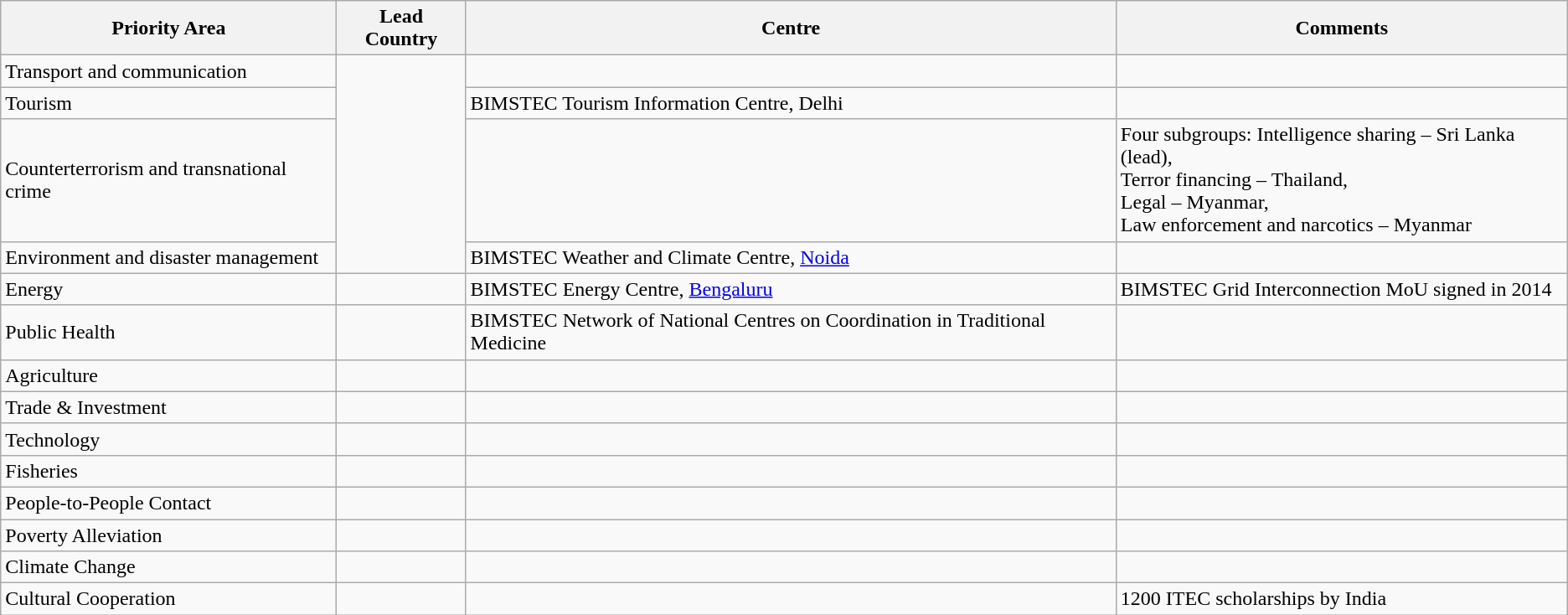<table class="wikitable sortable">
<tr>
<th>Priority Area</th>
<th>Lead Country</th>
<th>Centre</th>
<th>Comments</th>
</tr>
<tr>
<td>Transport and communication</td>
<td rowspan="4"></td>
<td></td>
<td></td>
</tr>
<tr>
<td>Tourism</td>
<td>BIMSTEC Tourism Information Centre, Delhi</td>
<td></td>
</tr>
<tr>
<td>Counterterrorism and transnational crime</td>
<td></td>
<td>Four subgroups: Intelligence sharing – Sri Lanka (lead), <br> Terror financing –  Thailand, <br> Legal – Myanmar, <br> Law enforcement and narcotics – Myanmar</td>
</tr>
<tr>
<td>Environment and disaster management</td>
<td>BIMSTEC Weather and Climate Centre, <a href='#'>Noida</a></td>
<td></td>
</tr>
<tr>
<td>Energy</td>
<td></td>
<td>BIMSTEC Energy Centre, <a href='#'>Bengaluru</a></td>
<td>BIMSTEC Grid Interconnection MoU signed in 2014</td>
</tr>
<tr>
<td>Public Health</td>
<td></td>
<td>BIMSTEC Network of National Centres on Coordination in Traditional Medicine</td>
<td></td>
</tr>
<tr>
<td>Agriculture</td>
<td></td>
<td></td>
<td></td>
</tr>
<tr>
<td>Trade & Investment</td>
<td></td>
<td></td>
<td></td>
</tr>
<tr>
<td>Technology</td>
<td></td>
<td></td>
<td></td>
</tr>
<tr>
<td>Fisheries</td>
<td></td>
<td></td>
<td></td>
</tr>
<tr>
<td>People-to-People Contact</td>
<td></td>
<td></td>
<td></td>
</tr>
<tr>
<td>Poverty Alleviation</td>
<td></td>
<td></td>
<td></td>
</tr>
<tr>
<td>Climate Change</td>
<td></td>
<td></td>
<td></td>
</tr>
<tr>
<td>Cultural Cooperation</td>
<td></td>
<td></td>
<td>1200 ITEC scholarships by India</td>
</tr>
</table>
